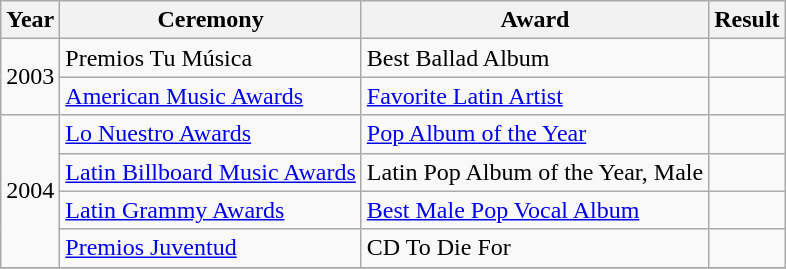<table class="wikitable">
<tr>
<th>Year</th>
<th>Ceremony</th>
<th>Award</th>
<th>Result</th>
</tr>
<tr>
<td rowspan=2>2003</td>
<td>Premios Tu Música</td>
<td>Best Ballad Album</td>
<td></td>
</tr>
<tr>
<td><a href='#'>American Music Awards</a></td>
<td><a href='#'>Favorite Latin Artist</a></td>
<td></td>
</tr>
<tr>
<td rowspan=4>2004</td>
<td><a href='#'>Lo Nuestro Awards</a></td>
<td><a href='#'>Pop Album of the Year</a></td>
<td></td>
</tr>
<tr>
<td><a href='#'>Latin Billboard Music Awards</a></td>
<td>Latin Pop Album of the Year, Male</td>
<td></td>
</tr>
<tr>
<td><a href='#'>Latin Grammy Awards</a></td>
<td><a href='#'>Best Male Pop Vocal Album</a></td>
<td></td>
</tr>
<tr>
<td><a href='#'>Premios Juventud</a></td>
<td>CD To Die For</td>
<td></td>
</tr>
<tr>
</tr>
</table>
